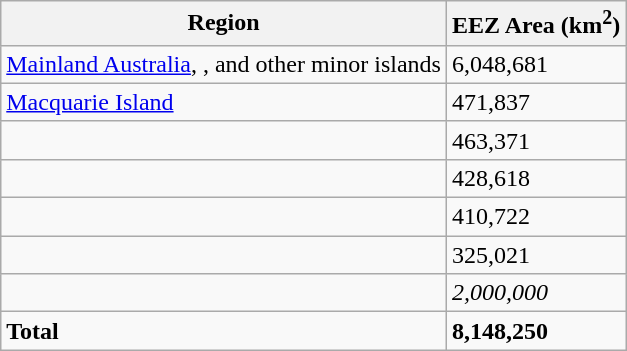<table class="wikitable">
<tr>
<th>Region</th>
<th>EEZ Area (km<sup>2</sup>)</th>
</tr>
<tr>
<td> <a href='#'>Mainland Australia</a>, , and other minor islands</td>
<td>6,048,681</td>
</tr>
<tr>
<td> <a href='#'>Macquarie Island</a></td>
<td>471,837</td>
</tr>
<tr>
<td></td>
<td>463,371</td>
</tr>
<tr>
<td></td>
<td>428,618</td>
</tr>
<tr>
<td></td>
<td>410,722</td>
</tr>
<tr>
<td></td>
<td>325,021</td>
</tr>
<tr>
<td><em></em></td>
<td><em>2,000,000</em></td>
</tr>
<tr>
<td><strong>Total</strong></td>
<td><strong>8,148,250</strong></td>
</tr>
</table>
